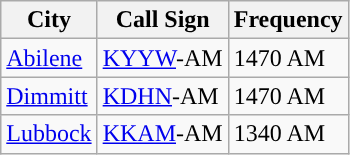<table class="wikitable">
<tr>
<th>City</th>
<th>Call Sign</th>
<th>Frequency</th>
</tr>
<tr>
<td><a href='#'>Abilene</a></td>
<td><a href='#'>KYYW</a>-AM</td>
<td>1470 AM</td>
</tr>
<tr>
<td><a href='#'>Dimmitt</a></td>
<td><a href='#'>KDHN</a>-AM</td>
<td>1470 AM</td>
</tr>
<tr>
<td><a href='#'>Lubbock</a></td>
<td><a href='#'>KKAM</a>-AM</td>
<td>1340 AM</td>
</tr>
</table>
